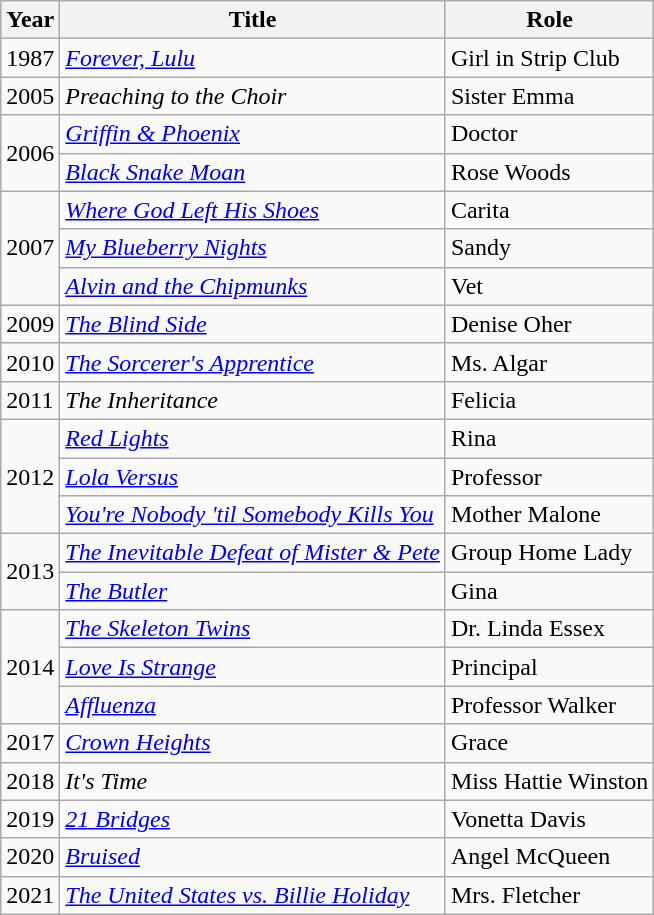<table class="wikitable sortable">
<tr>
<th>Year</th>
<th>Title</th>
<th>Role</th>
</tr>
<tr>
<td>1987</td>
<td><em><a href='#'>Forever, Lulu</a></em></td>
<td>Girl in Strip Club</td>
</tr>
<tr>
<td>2005</td>
<td><em>Preaching to the Choir</em></td>
<td>Sister Emma</td>
</tr>
<tr>
<td rowspan="2">2006</td>
<td><em><a href='#'>Griffin & Phoenix</a></em></td>
<td>Doctor</td>
</tr>
<tr>
<td><em><a href='#'>Black Snake Moan</a></em></td>
<td>Rose Woods</td>
</tr>
<tr>
<td rowspan="3">2007</td>
<td><em><a href='#'>Where God Left His Shoes</a></em></td>
<td>Carita</td>
</tr>
<tr>
<td><em><a href='#'>My Blueberry Nights</a></em></td>
<td>Sandy</td>
</tr>
<tr>
<td><em><a href='#'>Alvin and the Chipmunks</a></em></td>
<td>Vet</td>
</tr>
<tr>
<td>2009</td>
<td><em><a href='#'>The Blind Side</a></em></td>
<td>Denise Oher</td>
</tr>
<tr>
<td>2010</td>
<td><em><a href='#'>The Sorcerer's Apprentice</a></em></td>
<td>Ms. Algar</td>
</tr>
<tr>
<td>2011</td>
<td><em>The Inheritance</em></td>
<td>Felicia</td>
</tr>
<tr>
<td rowspan="3">2012</td>
<td><em><a href='#'>Red Lights</a></em></td>
<td>Rina</td>
</tr>
<tr>
<td><em><a href='#'>Lola Versus</a></em></td>
<td>Professor</td>
</tr>
<tr>
<td><em><a href='#'>You're Nobody 'til Somebody Kills You</a></em></td>
<td>Mother Malone</td>
</tr>
<tr>
<td rowspan="2">2013</td>
<td><em><a href='#'>The Inevitable Defeat of Mister & Pete</a></em></td>
<td>Group Home Lady</td>
</tr>
<tr>
<td><em><a href='#'>The Butler</a></em></td>
<td>Gina</td>
</tr>
<tr>
<td rowspan="3">2014</td>
<td><em><a href='#'>The Skeleton Twins</a></em></td>
<td>Dr. Linda Essex</td>
</tr>
<tr>
<td><em><a href='#'>Love Is Strange</a></em></td>
<td>Principal</td>
</tr>
<tr>
<td><em><a href='#'>Affluenza</a></em></td>
<td>Professor Walker</td>
</tr>
<tr>
<td>2017</td>
<td><em><a href='#'>Crown Heights</a></em></td>
<td>Grace</td>
</tr>
<tr>
<td>2018</td>
<td><em>It's Time</em></td>
<td>Miss Hattie Winston</td>
</tr>
<tr>
<td>2019</td>
<td><em><a href='#'>21 Bridges</a></em></td>
<td>Vonetta Davis</td>
</tr>
<tr>
<td>2020</td>
<td><em><a href='#'>Bruised</a></em></td>
<td>Angel McQueen</td>
</tr>
<tr>
<td>2021</td>
<td><em><a href='#'>The United States vs. Billie Holiday</a></em></td>
<td>Mrs. Fletcher</td>
</tr>
</table>
